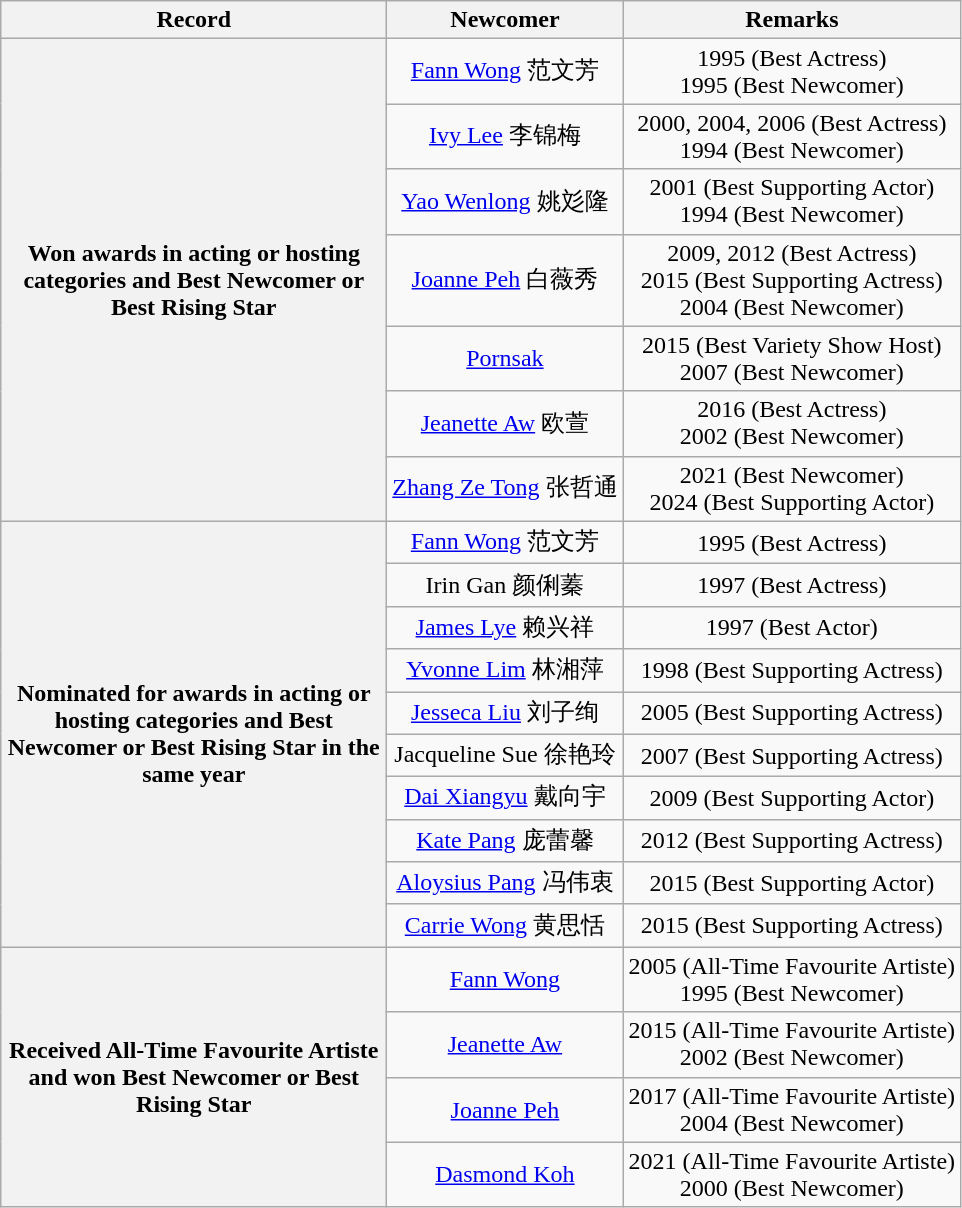<table class="wikitable" style="text-align: center;">
<tr>
<th width=250 scope="col">Record</th>
<th scope="col">Newcomer</th>
<th scope="col">Remarks</th>
</tr>
<tr>
<th rowspan=7>Won awards in acting or hosting categories and Best Newcomer or Best Rising Star</th>
<td><a href='#'>Fann Wong</a> 范文芳</td>
<td>1995 (Best Actress)<br>1995 (Best Newcomer)</td>
</tr>
<tr>
<td><a href='#'>Ivy Lee</a> 李锦梅</td>
<td>2000, 2004, 2006 (Best Actress)<br>1994 (Best Newcomer)</td>
</tr>
<tr>
<td><a href='#'>Yao Wenlong</a> 姚彣隆</td>
<td>2001 (Best Supporting Actor)<br>1994 (Best Newcomer)</td>
</tr>
<tr>
<td><a href='#'>Joanne Peh</a> 白薇秀</td>
<td>2009, 2012 (Best Actress)<br>2015 (Best Supporting Actress)<br>2004 (Best Newcomer)</td>
</tr>
<tr>
<td><a href='#'>Pornsak</a></td>
<td>2015 (Best Variety Show Host)<br>2007 (Best Newcomer)</td>
</tr>
<tr>
<td><a href='#'>Jeanette Aw</a> 欧萱</td>
<td>2016 (Best Actress)<br>2002 (Best Newcomer)</td>
</tr>
<tr>
<td><a href='#'>Zhang Ze Tong</a> 张哲通</td>
<td>2021 (Best Newcomer)<br>2024 (Best Supporting Actor)</td>
</tr>
<tr>
<th rowspan=10>Nominated for awards in acting or hosting categories and Best Newcomer or Best Rising Star in the same year</th>
<td><a href='#'>Fann Wong</a> 范文芳</td>
<td>1995 (Best Actress)</td>
</tr>
<tr>
<td>Irin Gan 颜俐蓁</td>
<td>1997 (Best Actress)</td>
</tr>
<tr>
<td><a href='#'>James Lye</a> 赖兴祥</td>
<td>1997 (Best Actor)</td>
</tr>
<tr>
<td><a href='#'>Yvonne Lim</a> 林湘萍</td>
<td>1998 (Best Supporting Actress)</td>
</tr>
<tr>
<td><a href='#'>Jesseca Liu</a> 刘子绚</td>
<td>2005 (Best Supporting Actress)</td>
</tr>
<tr>
<td>Jacqueline Sue 徐艳玲</td>
<td>2007 (Best Supporting Actress)</td>
</tr>
<tr>
<td><a href='#'>Dai Xiangyu</a> 戴向宇</td>
<td>2009 (Best Supporting Actor)</td>
</tr>
<tr>
<td><a href='#'>Kate Pang</a> 庞蕾馨</td>
<td>2012 (Best Supporting Actress)</td>
</tr>
<tr>
<td><a href='#'>Aloysius Pang</a> 冯伟衷</td>
<td>2015 (Best Supporting Actor)</td>
</tr>
<tr>
<td><a href='#'>Carrie Wong</a> 黄思恬</td>
<td>2015 (Best Supporting Actress)</td>
</tr>
<tr>
<th rowspan=4>Received All-Time Favourite Artiste and won Best Newcomer or Best Rising Star</th>
<td><a href='#'>Fann Wong</a></td>
<td>2005 (All-Time Favourite Artiste)<br>1995 (Best Newcomer)</td>
</tr>
<tr>
<td><a href='#'>Jeanette Aw</a></td>
<td>2015 (All-Time Favourite Artiste)<br>2002 (Best Newcomer)</td>
</tr>
<tr>
<td><a href='#'>Joanne Peh</a></td>
<td>2017 (All-Time Favourite Artiste)<br>2004 (Best Newcomer)</td>
</tr>
<tr>
<td><a href='#'>Dasmond Koh</a></td>
<td>2021 (All-Time Favourite Artiste)<br>2000 (Best Newcomer)</td>
</tr>
</table>
